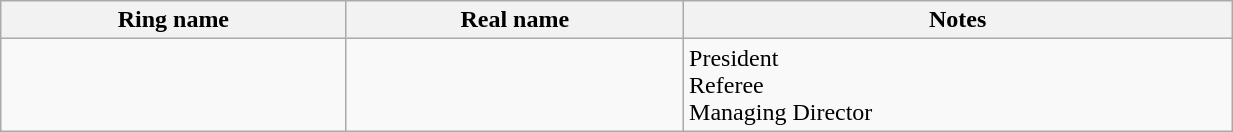<table class="wikitable sortable" align="left center" style="width:65%;">
<tr>
<th width:15%;">Ring name</th>
<th width:15%;">Real name</th>
<th width:25%;">Notes</th>
</tr>
<tr>
<td></td>
<td></td>
<td>President<br>Referee<br>Managing Director</td>
</tr>
</table>
